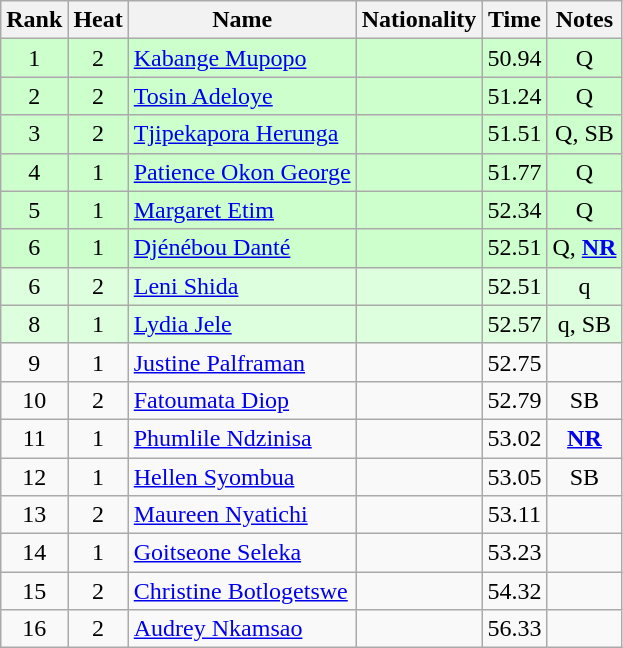<table class="wikitable sortable" style="text-align:center">
<tr>
<th>Rank</th>
<th>Heat</th>
<th>Name</th>
<th>Nationality</th>
<th>Time</th>
<th>Notes</th>
</tr>
<tr bgcolor=ccffcc>
<td>1</td>
<td>2</td>
<td align=left><a href='#'>Kabange Mupopo</a></td>
<td align=left></td>
<td>50.94</td>
<td>Q</td>
</tr>
<tr bgcolor=ccffcc>
<td>2</td>
<td>2</td>
<td align=left><a href='#'>Tosin Adeloye</a></td>
<td align=left></td>
<td>51.24</td>
<td>Q</td>
</tr>
<tr bgcolor=ccffcc>
<td>3</td>
<td>2</td>
<td align=left><a href='#'>Tjipekapora Herunga</a></td>
<td align=left></td>
<td>51.51</td>
<td>Q, SB</td>
</tr>
<tr bgcolor=ccffcc>
<td>4</td>
<td>1</td>
<td align=left><a href='#'>Patience Okon George</a></td>
<td align=left></td>
<td>51.77</td>
<td>Q</td>
</tr>
<tr bgcolor=ccffcc>
<td>5</td>
<td>1</td>
<td align=left><a href='#'>Margaret Etim</a></td>
<td align=left></td>
<td>52.34</td>
<td>Q</td>
</tr>
<tr bgcolor=ccffcc>
<td>6</td>
<td>1</td>
<td align=left><a href='#'>Djénébou Danté</a></td>
<td align=left></td>
<td>52.51</td>
<td>Q, <strong><a href='#'>NR</a></strong></td>
</tr>
<tr bgcolor=ddffdd>
<td>6</td>
<td>2</td>
<td align=left><a href='#'>Leni Shida</a></td>
<td align=left></td>
<td>52.51</td>
<td>q</td>
</tr>
<tr bgcolor=ddffdd>
<td>8</td>
<td>1</td>
<td align=left><a href='#'>Lydia Jele</a></td>
<td align=left></td>
<td>52.57</td>
<td>q, SB</td>
</tr>
<tr>
<td>9</td>
<td>1</td>
<td align=left><a href='#'>Justine Palframan</a></td>
<td align=left></td>
<td>52.75</td>
<td></td>
</tr>
<tr>
<td>10</td>
<td>2</td>
<td align=left><a href='#'>Fatoumata Diop</a></td>
<td align=left></td>
<td>52.79</td>
<td>SB</td>
</tr>
<tr>
<td>11</td>
<td>1</td>
<td align=left><a href='#'>Phumlile Ndzinisa</a></td>
<td align=left></td>
<td>53.02</td>
<td><strong><a href='#'>NR</a></strong></td>
</tr>
<tr>
<td>12</td>
<td>1</td>
<td align=left><a href='#'>Hellen Syombua</a></td>
<td align=left></td>
<td>53.05</td>
<td>SB</td>
</tr>
<tr>
<td>13</td>
<td>2</td>
<td align=left><a href='#'>Maureen Nyatichi</a></td>
<td align=left></td>
<td>53.11</td>
<td></td>
</tr>
<tr>
<td>14</td>
<td>1</td>
<td align=left><a href='#'>Goitseone Seleka</a></td>
<td align=left></td>
<td>53.23</td>
<td></td>
</tr>
<tr>
<td>15</td>
<td>2</td>
<td align=left><a href='#'>Christine Botlogetswe</a></td>
<td align=left></td>
<td>54.32</td>
<td></td>
</tr>
<tr>
<td>16</td>
<td>2</td>
<td align=left><a href='#'>Audrey Nkamsao</a></td>
<td align=left></td>
<td>56.33</td>
<td></td>
</tr>
</table>
